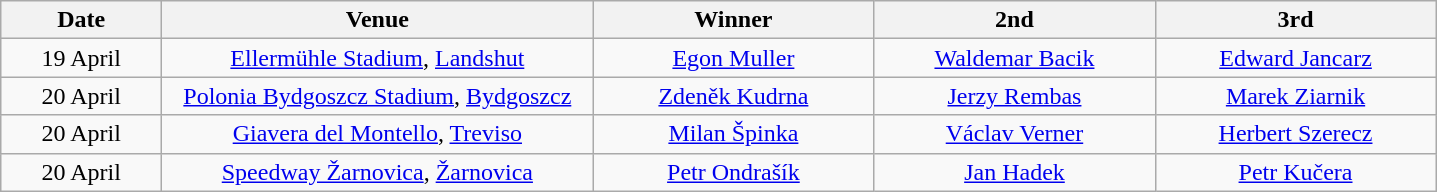<table class="wikitable" style="text-align:center">
<tr>
<th width=100>Date</th>
<th width=280>Venue</th>
<th width=180>Winner</th>
<th width=180>2nd</th>
<th width=180>3rd</th>
</tr>
<tr>
<td align=center>19 April</td>
<td> <a href='#'>Ellermühle Stadium</a>, <a href='#'>Landshut</a></td>
<td> <a href='#'>Egon Muller</a></td>
<td> <a href='#'>Waldemar Bacik</a></td>
<td> <a href='#'>Edward Jancarz</a></td>
</tr>
<tr>
<td align=center>20 April</td>
<td> <a href='#'>Polonia Bydgoszcz Stadium</a>, <a href='#'>Bydgoszcz</a></td>
<td> <a href='#'>Zdeněk Kudrna</a></td>
<td> <a href='#'>Jerzy Rembas</a></td>
<td> <a href='#'>Marek Ziarnik</a></td>
</tr>
<tr>
<td align=center>20 April</td>
<td> <a href='#'>Giavera del Montello</a>, <a href='#'>Treviso</a></td>
<td> <a href='#'>Milan Špinka</a></td>
<td> <a href='#'>Václav Verner</a></td>
<td> <a href='#'>Herbert Szerecz</a></td>
</tr>
<tr>
<td align=center>20 April</td>
<td> <a href='#'>Speedway Žarnovica</a>, <a href='#'>Žarnovica</a></td>
<td> <a href='#'>Petr Ondrašík</a></td>
<td> <a href='#'>Jan Hadek</a></td>
<td> <a href='#'>Petr Kučera</a></td>
</tr>
</table>
